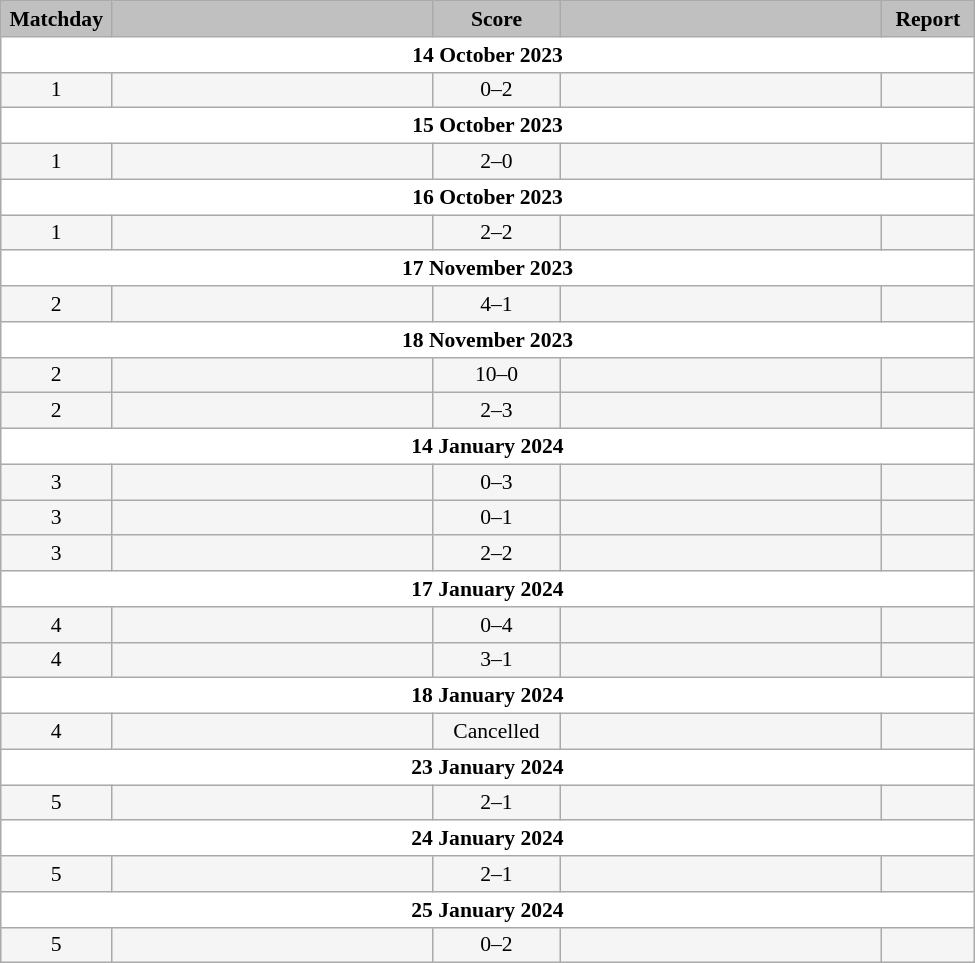<table class="wikitable" style="width: 650px; background:WhiteSmoke; text-align:center; font-size:90%">
<tr>
<td scope="col" style="width:  7.50%; background:silver;"><strong>Matchday</strong></td>
<td scope="col" style="width: 30.00%; background:silver;"></td>
<td scope="col" style="width: 12.00%; background:silver;"><strong>Score</strong></td>
<td scope="col" style="width: 30.00%; background:silver;"></td>
<td scope="col" style="width:  7.50%; background:silver;"><strong> Report </strong></td>
</tr>
<tr>
<td colspan="5" style= background:White align=center><strong>14 October 2023</strong></td>
</tr>
<tr>
<td>1</td>
<td></td>
<td>0–2</td>
<td></td>
<td> </td>
</tr>
<tr>
<td colspan="5" style= background:White align=center><strong>15 October 2023</strong></td>
</tr>
<tr>
<td>1</td>
<td></td>
<td>2–0</td>
<td></td>
<td> </td>
</tr>
<tr>
<td colspan="5" style= background:White align=center><strong>16 October 2023</strong></td>
</tr>
<tr>
<td>1</td>
<td></td>
<td>2–2</td>
<td></td>
<td> </td>
</tr>
<tr>
<td colspan="5" style= background:White align=center><strong>17 November 2023</strong></td>
</tr>
<tr>
<td>2</td>
<td></td>
<td>4–1</td>
<td></td>
<td> </td>
</tr>
<tr>
<td colspan="5" style= background:White align=center><strong>18 November 2023</strong></td>
</tr>
<tr>
<td>2</td>
<td></td>
<td>10–0</td>
<td></td>
<td> </td>
</tr>
<tr>
<td>2</td>
<td></td>
<td>2–3</td>
<td></td>
<td> </td>
</tr>
<tr>
<td colspan="5" style= background:White align=center><strong>14 January 2024</strong></td>
</tr>
<tr>
<td>3</td>
<td></td>
<td>0–3</td>
<td></td>
<td> </td>
</tr>
<tr>
<td>3</td>
<td></td>
<td>0–1</td>
<td></td>
<td> </td>
</tr>
<tr>
<td>3</td>
<td></td>
<td>2–2</td>
<td></td>
<td> </td>
</tr>
<tr>
<td colspan="5" style= background:White align=center><strong>17 January 2024</strong></td>
</tr>
<tr>
<td>4</td>
<td></td>
<td>0–4</td>
<td></td>
<td> </td>
</tr>
<tr>
<td>4</td>
<td></td>
<td>3–1</td>
<td></td>
<td> </td>
</tr>
<tr>
<td colspan="5" style= background:White align=center><strong>18 January 2024</strong></td>
</tr>
<tr>
<td>4</td>
<td></td>
<td>Cancelled</td>
<td></td>
<td> </td>
</tr>
<tr>
<td colspan="5" style= background:White align=center><strong>23 January 2024</strong></td>
</tr>
<tr>
<td>5</td>
<td></td>
<td>2–1</td>
<td></td>
<td> </td>
</tr>
<tr>
<td colspan="5" style= background:White align=center><strong>24 January 2024</strong></td>
</tr>
<tr>
<td>5</td>
<td></td>
<td>2–1</td>
<td></td>
<td> </td>
</tr>
<tr>
<td colspan="5" style= background:White align=center><strong>25 January 2024</strong></td>
</tr>
<tr>
<td>5</td>
<td></td>
<td>0–2</td>
<td></td>
<td> </td>
</tr>
</table>
